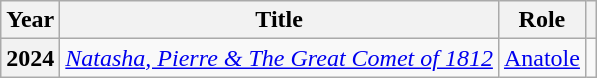<table class="wikitable plainrowheaders" style="text-align:center;">
<tr>
<th scope="col">Year</th>
<th scope="col">Title</th>
<th scope="col">Role</th>
<th scope="col" class="unsortable"></th>
</tr>
<tr>
<th scope="row">2024</th>
<td><em><a href='#'>Natasha, Pierre & The Great Comet of 1812</a></em></td>
<td><a href='#'>Anatole</a></td>
<td></td>
</tr>
</table>
